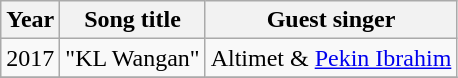<table class="wikitable">
<tr>
<th>Year</th>
<th>Song title</th>
<th>Guest singer</th>
</tr>
<tr>
<td>2017</td>
<td>"KL Wangan"</td>
<td>Altimet & <a href='#'>Pekin Ibrahim</a></td>
</tr>
<tr>
</tr>
</table>
